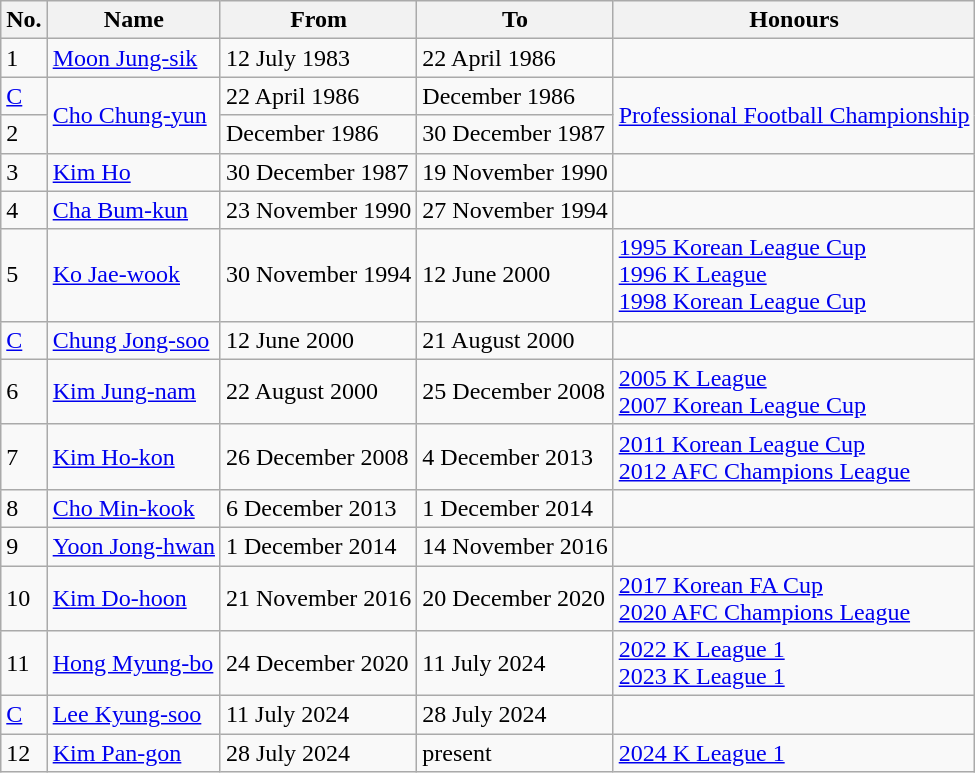<table class="wikitable">
<tr>
<th>No.</th>
<th>Name</th>
<th>From</th>
<th>To</th>
<th>Honours</th>
</tr>
<tr>
<td>1</td>
<td> <a href='#'>Moon Jung-sik</a></td>
<td>12 July 1983</td>
<td>22 April 1986</td>
<td></td>
</tr>
<tr>
<td><a href='#'>C</a></td>
<td rowspan="2"> <a href='#'>Cho Chung-yun</a></td>
<td>22 April 1986</td>
<td>December 1986</td>
<td rowspan="2"><a href='#'>Professional Football Championship</a></td>
</tr>
<tr>
<td>2</td>
<td>December 1986</td>
<td>30 December 1987</td>
</tr>
<tr>
<td>3</td>
<td> <a href='#'>Kim Ho</a></td>
<td>30 December 1987</td>
<td>19 November 1990</td>
<td></td>
</tr>
<tr>
<td>4</td>
<td> <a href='#'>Cha Bum-kun</a></td>
<td>23 November 1990</td>
<td>27 November 1994</td>
<td></td>
</tr>
<tr>
<td>5</td>
<td> <a href='#'>Ko Jae-wook</a></td>
<td>30 November 1994</td>
<td>12 June 2000</td>
<td><a href='#'>1995 Korean League Cup</a><br><a href='#'>1996 K League</a><br><a href='#'>1998 Korean League Cup</a></td>
</tr>
<tr>
<td><a href='#'>C</a></td>
<td> <a href='#'>Chung Jong-soo</a></td>
<td>12 June 2000</td>
<td>21 August 2000</td>
<td></td>
</tr>
<tr>
<td>6</td>
<td> <a href='#'>Kim Jung-nam</a></td>
<td>22 August 2000</td>
<td>25 December 2008</td>
<td><a href='#'>2005 K League</a><br><a href='#'>2007 Korean League Cup</a></td>
</tr>
<tr>
<td>7</td>
<td> <a href='#'>Kim Ho-kon</a></td>
<td>26 December 2008</td>
<td>4 December 2013</td>
<td><a href='#'>2011 Korean League Cup</a><br><a href='#'>2012 AFC Champions League</a></td>
</tr>
<tr>
<td>8</td>
<td> <a href='#'>Cho Min-kook</a></td>
<td>6 December 2013</td>
<td>1 December 2014</td>
<td></td>
</tr>
<tr>
<td>9</td>
<td> <a href='#'>Yoon Jong-hwan</a></td>
<td>1 December 2014</td>
<td>14 November 2016</td>
<td></td>
</tr>
<tr>
<td>10</td>
<td> <a href='#'>Kim Do-hoon</a></td>
<td>21 November 2016</td>
<td>20 December 2020</td>
<td><a href='#'>2017 Korean FA Cup</a><br><a href='#'>2020 AFC Champions League</a></td>
</tr>
<tr>
<td>11</td>
<td> <a href='#'>Hong Myung-bo</a></td>
<td>24 December 2020</td>
<td>11 July 2024</td>
<td><a href='#'>2022 K League 1</a><br><a href='#'>2023 K League 1</a></td>
</tr>
<tr>
<td><a href='#'>C</a></td>
<td> <a href='#'>Lee Kyung-soo</a></td>
<td>11 July 2024</td>
<td>28 July 2024</td>
<td></td>
</tr>
<tr>
<td>12</td>
<td> <a href='#'>Kim Pan-gon</a></td>
<td>28 July 2024</td>
<td>present</td>
<td><a href='#'>2024 K League 1</a></td>
</tr>
</table>
